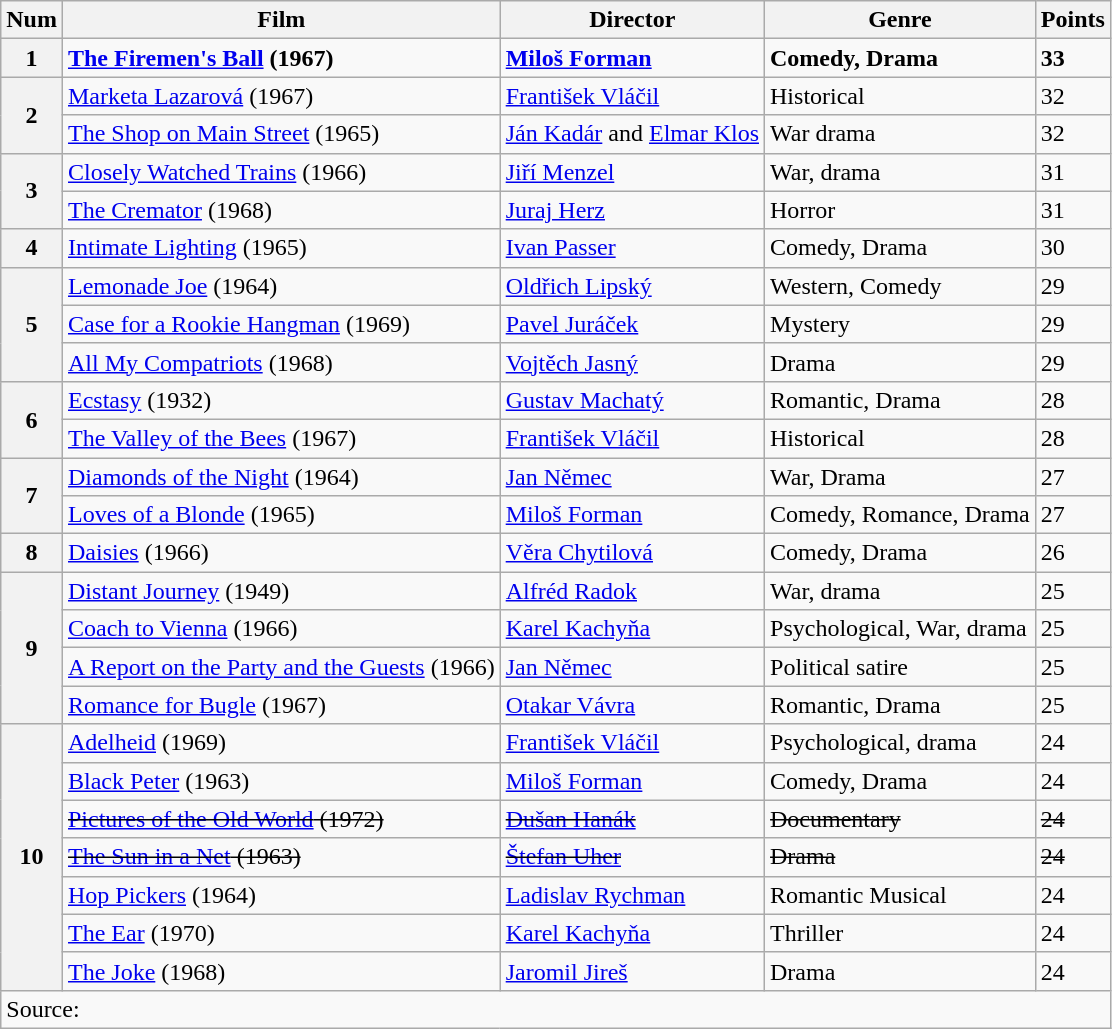<table class="wikitable">
<tr>
<th>Num</th>
<th>Film</th>
<th>Director</th>
<th>Genre</th>
<th>Points</th>
</tr>
<tr>
<th><strong>1</strong></th>
<td><strong><a href='#'>The Firemen's Ball</a> (1967)</strong></td>
<td><strong><a href='#'>Miloš Forman</a></strong></td>
<td><strong>Comedy, Drama</strong></td>
<td><strong>33</strong></td>
</tr>
<tr>
<th rowspan="2">2</th>
<td><a href='#'>Marketa Lazarová</a> (1967)</td>
<td><a href='#'>František Vláčil</a></td>
<td>Historical</td>
<td>32</td>
</tr>
<tr>
<td><a href='#'>The Shop on Main Street</a> (1965)</td>
<td><a href='#'>Ján Kadár</a> and <a href='#'>Elmar Klos</a></td>
<td>War drama</td>
<td>32</td>
</tr>
<tr>
<th rowspan="2">3</th>
<td><a href='#'>Closely Watched Trains</a> (1966)</td>
<td><a href='#'>Jiří Menzel</a></td>
<td>War, drama</td>
<td>31</td>
</tr>
<tr>
<td><a href='#'>The Cremator</a> (1968)</td>
<td><a href='#'>Juraj Herz</a></td>
<td>Horror</td>
<td>31</td>
</tr>
<tr>
<th>4</th>
<td><a href='#'>Intimate Lighting</a> (1965)</td>
<td><a href='#'>Ivan Passer</a></td>
<td>Comedy, Drama</td>
<td>30</td>
</tr>
<tr>
<th rowspan="3">5</th>
<td><a href='#'>Lemonade Joe</a> (1964)</td>
<td><a href='#'>Oldřich Lipský</a></td>
<td>Western, Comedy</td>
<td>29</td>
</tr>
<tr>
<td><a href='#'>Case for a Rookie Hangman</a> (1969)</td>
<td><a href='#'>Pavel Juráček</a></td>
<td>Mystery</td>
<td>29</td>
</tr>
<tr>
<td><a href='#'>All My Compatriots</a> (1968)</td>
<td><a href='#'>Vojtěch Jasný</a></td>
<td>Drama</td>
<td>29</td>
</tr>
<tr>
<th rowspan="2">6</th>
<td><a href='#'>Ecstasy</a> (1932)</td>
<td><a href='#'>Gustav Machatý</a></td>
<td>Romantic, Drama</td>
<td>28</td>
</tr>
<tr>
<td><a href='#'>The Valley of the Bees</a> (1967)</td>
<td><a href='#'>František Vláčil</a></td>
<td>Historical</td>
<td>28</td>
</tr>
<tr>
<th rowspan="2">7</th>
<td><a href='#'>Diamonds of the Night</a> (1964)</td>
<td><a href='#'>Jan Němec</a></td>
<td>War, Drama</td>
<td>27</td>
</tr>
<tr>
<td><a href='#'>Loves of a Blonde</a> (1965)</td>
<td><a href='#'>Miloš Forman</a></td>
<td>Comedy, Romance, Drama</td>
<td>27</td>
</tr>
<tr>
<th>8</th>
<td><a href='#'>Daisies</a> (1966)</td>
<td><a href='#'>Věra Chytilová</a></td>
<td>Comedy, Drama</td>
<td>26</td>
</tr>
<tr>
<th rowspan="4">9</th>
<td><a href='#'>Distant Journey</a> (1949)</td>
<td><a href='#'>Alfréd Radok</a></td>
<td>War, drama</td>
<td>25</td>
</tr>
<tr>
<td><a href='#'>Coach to Vienna</a> (1966)</td>
<td><a href='#'>Karel Kachyňa</a></td>
<td>Psychological, War, drama</td>
<td>25</td>
</tr>
<tr>
<td><a href='#'>A Report on the Party and the Guests</a> (1966)</td>
<td><a href='#'>Jan Němec</a></td>
<td>Political satire</td>
<td>25</td>
</tr>
<tr>
<td><a href='#'>Romance for Bugle</a> (1967)</td>
<td><a href='#'>Otakar Vávra</a></td>
<td>Romantic, Drama</td>
<td>25</td>
</tr>
<tr>
<th rowspan="7">10</th>
<td><a href='#'>Adelheid</a> (1969)</td>
<td><a href='#'>František Vláčil</a></td>
<td>Psychological, drama</td>
<td>24</td>
</tr>
<tr>
<td><a href='#'>Black Peter</a> (1963)</td>
<td><a href='#'>Miloš Forman</a></td>
<td>Comedy, Drama</td>
<td>24</td>
</tr>
<tr>
<td><s><a href='#'>Pictures of the Old World</a> (1972)</s></td>
<td><s><a href='#'>Dušan Hanák</a></s></td>
<td><s>Documentary</s></td>
<td><s>24</s></td>
</tr>
<tr>
<td><s><a href='#'>The Sun in a Net</a> (1963)</s></td>
<td><s><a href='#'>Štefan Uher</a></s></td>
<td><s>Drama</s></td>
<td><s>24</s></td>
</tr>
<tr>
<td><a href='#'>Hop Pickers</a> (1964)</td>
<td><a href='#'>Ladislav Rychman</a></td>
<td>Romantic Musical</td>
<td>24</td>
</tr>
<tr>
<td><a href='#'>The Ear</a> (1970)</td>
<td><a href='#'>Karel Kachyňa</a></td>
<td>Thriller</td>
<td>24</td>
</tr>
<tr>
<td><a href='#'>The Joke</a> (1968)</td>
<td><a href='#'>Jaromil Jireš</a></td>
<td>Drama</td>
<td>24</td>
</tr>
<tr>
<td colspan="5">Source:</td>
</tr>
</table>
